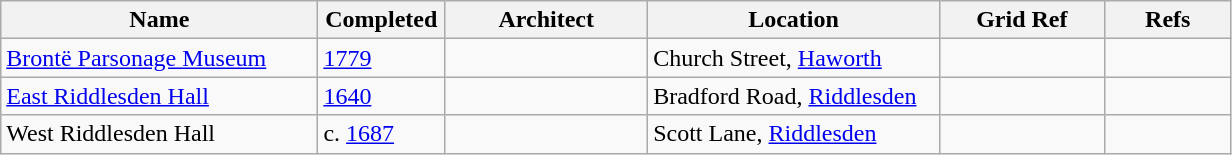<table class="wikitable sortable">
<tr>
<th width="25%">Name</th>
<th width="10%">Completed</th>
<th width="16%">Architect</th>
<th width="23%">Location</th>
<th width="13%">Grid Ref</th>
<th class="unsortable" width="10%">Refs</th>
</tr>
<tr>
<td><a href='#'>Brontë Parsonage Museum</a></td>
<td><a href='#'>1779</a></td>
<td></td>
<td>Church Street, <a href='#'>Haworth</a></td>
<td></td>
<td></td>
</tr>
<tr>
<td><a href='#'>East Riddlesden Hall</a></td>
<td><a href='#'>1640</a></td>
<td></td>
<td>Bradford Road, <a href='#'>Riddlesden</a></td>
<td></td>
<td></td>
</tr>
<tr>
<td>West Riddlesden Hall</td>
<td>c. <a href='#'>1687</a></td>
<td></td>
<td>Scott Lane, <a href='#'>Riddlesden</a></td>
<td></td>
<td></td>
</tr>
</table>
